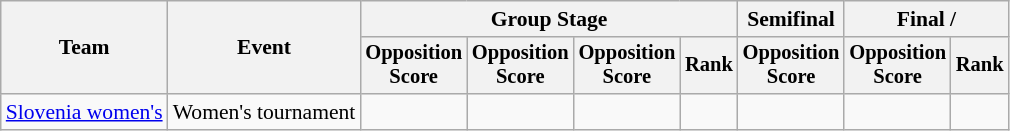<table class="wikitable" style="font-size:90%;text-align:center">
<tr>
<th rowspan="2">Team</th>
<th rowspan="2">Event</th>
<th colspan="4">Group Stage</th>
<th>Semifinal</th>
<th colspan="2">Final / </th>
</tr>
<tr style="font-size:95%">
<th>Opposition<br>Score</th>
<th>Opposition<br>Score</th>
<th>Opposition<br>Score</th>
<th>Rank</th>
<th>Opposition<br>Score</th>
<th>Opposition<br>Score</th>
<th>Rank</th>
</tr>
<tr>
<td align=left><a href='#'>Slovenia women's</a></td>
<td align=left>Women's tournament</td>
<td></td>
<td></td>
<td></td>
<td></td>
<td></td>
<td></td>
<td></td>
</tr>
</table>
